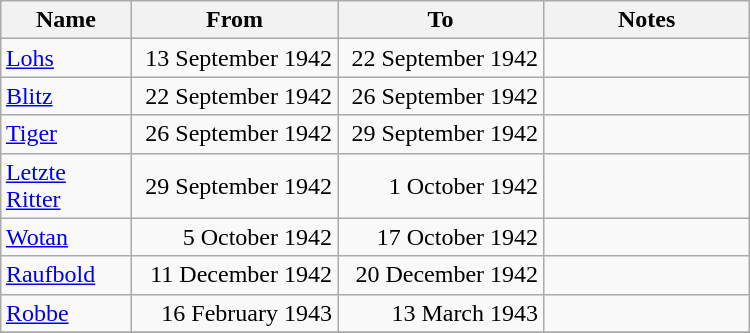<table class="wikitable sortable" style="margin: 1em auto 1em auto;"|->
<tr>
<th scope="col" width="80px">Name</th>
<th scope="col" width="130px">From</th>
<th scope="col" width="130px">To</th>
<th scope="col" width="130px">Notes</th>
</tr>
<tr>
<td><a href='#'>Lohs</a></td>
<td align="right">13 September 1942</td>
<td align="right">22 September 1942</td>
<td></td>
</tr>
<tr>
<td><a href='#'>Blitz</a></td>
<td align="right">22 September 1942</td>
<td align="right">26 September 1942</td>
<td></td>
</tr>
<tr>
<td><a href='#'>Tiger</a></td>
<td align="right">26 September 1942</td>
<td align="right">29 September 1942</td>
<td></td>
</tr>
<tr>
<td><a href='#'>Letzte Ritter</a></td>
<td align="right">29 September 1942</td>
<td align="right">1 October 1942</td>
<td></td>
</tr>
<tr>
<td><a href='#'>Wotan</a></td>
<td align="right">5 October 1942</td>
<td align="right">17 October 1942</td>
<td></td>
</tr>
<tr>
<td><a href='#'>Raufbold</a></td>
<td align="right">11 December 1942</td>
<td align="right">20 December 1942</td>
<td></td>
</tr>
<tr>
<td><a href='#'>Robbe</a></td>
<td align="right">16 February 1943</td>
<td align="right">13 March 1943</td>
<td></td>
</tr>
<tr>
</tr>
</table>
